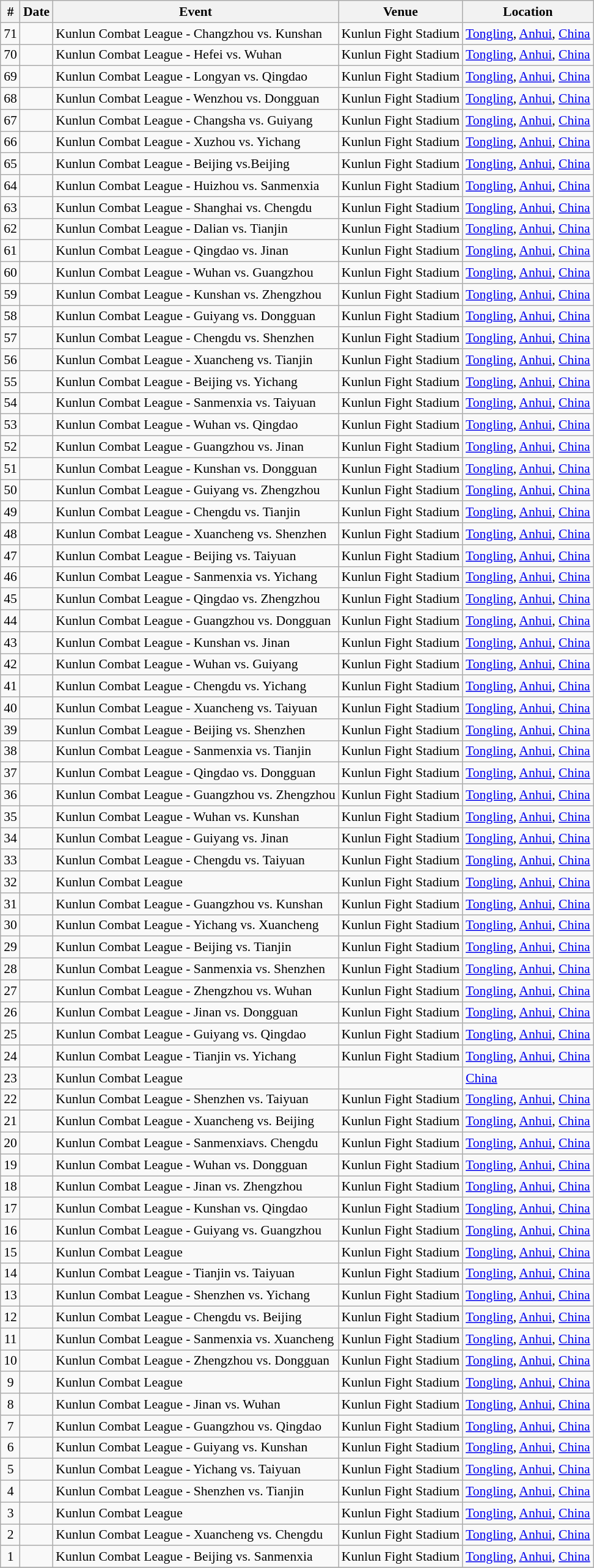<table class="sortable wikitable succession-box" style="margin:1.0em auto; font-size:90%;">
<tr>
<th scope="col">#</th>
<th scope="col">Date</th>
<th scope="col">Event</th>
<th scope="col">Venue</th>
<th scope="col">Location</th>
</tr>
<tr>
<td style="text-align:center">71</td>
<td></td>
<td>Kunlun Combat League - Changzhou vs. Kunshan</td>
<td>Kunlun Fight Stadium</td>
<td> <a href='#'>Tongling</a>, <a href='#'>Anhui</a>, <a href='#'>China</a></td>
</tr>
<tr>
<td style="text-align:center">70</td>
<td></td>
<td>Kunlun Combat League - Hefei vs. Wuhan</td>
<td>Kunlun Fight Stadium</td>
<td> <a href='#'>Tongling</a>, <a href='#'>Anhui</a>, <a href='#'>China</a></td>
</tr>
<tr>
<td style="text-align:center">69</td>
<td></td>
<td>Kunlun Combat League - Longyan vs. Qingdao</td>
<td>Kunlun Fight Stadium</td>
<td> <a href='#'>Tongling</a>, <a href='#'>Anhui</a>, <a href='#'>China</a></td>
</tr>
<tr>
<td style="text-align:center">68</td>
<td></td>
<td>Kunlun Combat League - Wenzhou vs. Dongguan</td>
<td>Kunlun Fight Stadium</td>
<td> <a href='#'>Tongling</a>, <a href='#'>Anhui</a>, <a href='#'>China</a></td>
</tr>
<tr>
<td style="text-align:center">67</td>
<td></td>
<td>Kunlun Combat League - Changsha vs. Guiyang</td>
<td>Kunlun Fight Stadium</td>
<td> <a href='#'>Tongling</a>, <a href='#'>Anhui</a>, <a href='#'>China</a></td>
</tr>
<tr>
<td style="text-align:center">66</td>
<td></td>
<td>Kunlun Combat League - Xuzhou vs. Yichang</td>
<td>Kunlun Fight Stadium</td>
<td> <a href='#'>Tongling</a>, <a href='#'>Anhui</a>, <a href='#'>China</a></td>
</tr>
<tr>
<td style="text-align:center">65</td>
<td></td>
<td>Kunlun Combat League - Beijing vs.Beijing</td>
<td>Kunlun Fight Stadium</td>
<td> <a href='#'>Tongling</a>, <a href='#'>Anhui</a>, <a href='#'>China</a></td>
</tr>
<tr>
<td style="text-align:center">64</td>
<td></td>
<td>Kunlun Combat League - Huizhou vs. Sanmenxia</td>
<td>Kunlun Fight Stadium</td>
<td> <a href='#'>Tongling</a>, <a href='#'>Anhui</a>, <a href='#'>China</a></td>
</tr>
<tr>
<td style="text-align:center">63</td>
<td></td>
<td>Kunlun Combat League - Shanghai vs. Chengdu</td>
<td>Kunlun Fight Stadium</td>
<td> <a href='#'>Tongling</a>, <a href='#'>Anhui</a>, <a href='#'>China</a></td>
</tr>
<tr>
<td style="text-align:center">62</td>
<td></td>
<td>Kunlun Combat League - Dalian vs. Tianjin</td>
<td>Kunlun Fight Stadium</td>
<td> <a href='#'>Tongling</a>, <a href='#'>Anhui</a>, <a href='#'>China</a></td>
</tr>
<tr>
<td style="text-align:center">61</td>
<td></td>
<td>Kunlun Combat League - Qingdao vs. Jinan</td>
<td>Kunlun Fight Stadium</td>
<td> <a href='#'>Tongling</a>, <a href='#'>Anhui</a>, <a href='#'>China</a></td>
</tr>
<tr>
<td style="text-align:center">60</td>
<td></td>
<td>Kunlun Combat League - Wuhan vs. Guangzhou</td>
<td>Kunlun Fight Stadium</td>
<td> <a href='#'>Tongling</a>, <a href='#'>Anhui</a>, <a href='#'>China</a></td>
</tr>
<tr>
<td style="text-align:center">59</td>
<td></td>
<td>Kunlun Combat League - Kunshan vs. Zhengzhou</td>
<td>Kunlun Fight Stadium</td>
<td> <a href='#'>Tongling</a>, <a href='#'>Anhui</a>, <a href='#'>China</a></td>
</tr>
<tr>
<td style="text-align:center">58</td>
<td></td>
<td>Kunlun Combat League - Guiyang vs. Dongguan</td>
<td>Kunlun Fight Stadium</td>
<td> <a href='#'>Tongling</a>, <a href='#'>Anhui</a>, <a href='#'>China</a></td>
</tr>
<tr>
<td style="text-align:center">57</td>
<td></td>
<td>Kunlun Combat League - Chengdu vs. Shenzhen</td>
<td>Kunlun Fight Stadium</td>
<td> <a href='#'>Tongling</a>, <a href='#'>Anhui</a>, <a href='#'>China</a></td>
</tr>
<tr>
<td style="text-align:center">56</td>
<td></td>
<td>Kunlun Combat League - Xuancheng vs. Tianjin</td>
<td>Kunlun Fight Stadium</td>
<td> <a href='#'>Tongling</a>, <a href='#'>Anhui</a>, <a href='#'>China</a></td>
</tr>
<tr>
<td style="text-align:center">55</td>
<td></td>
<td>Kunlun Combat League - Beijing vs. Yichang</td>
<td>Kunlun Fight Stadium</td>
<td> <a href='#'>Tongling</a>, <a href='#'>Anhui</a>, <a href='#'>China</a></td>
</tr>
<tr>
<td style="text-align:center">54</td>
<td></td>
<td>Kunlun Combat League - Sanmenxia vs. Taiyuan</td>
<td>Kunlun Fight Stadium</td>
<td> <a href='#'>Tongling</a>, <a href='#'>Anhui</a>, <a href='#'>China</a></td>
</tr>
<tr>
<td style="text-align:center">53</td>
<td></td>
<td>Kunlun Combat League - Wuhan vs. Qingdao</td>
<td>Kunlun Fight Stadium</td>
<td> <a href='#'>Tongling</a>, <a href='#'>Anhui</a>, <a href='#'>China</a></td>
</tr>
<tr>
<td style="text-align:center">52</td>
<td></td>
<td>Kunlun Combat League - Guangzhou vs. Jinan</td>
<td>Kunlun Fight Stadium</td>
<td> <a href='#'>Tongling</a>, <a href='#'>Anhui</a>, <a href='#'>China</a></td>
</tr>
<tr>
<td style="text-align:center">51</td>
<td></td>
<td>Kunlun Combat League - Kunshan vs. Dongguan</td>
<td>Kunlun Fight Stadium</td>
<td> <a href='#'>Tongling</a>, <a href='#'>Anhui</a>, <a href='#'>China</a></td>
</tr>
<tr>
<td style="text-align:center">50</td>
<td></td>
<td>Kunlun Combat League - Guiyang vs. Zhengzhou</td>
<td>Kunlun Fight Stadium</td>
<td> <a href='#'>Tongling</a>, <a href='#'>Anhui</a>, <a href='#'>China</a></td>
</tr>
<tr>
<td style="text-align:center">49</td>
<td></td>
<td>Kunlun Combat League - Chengdu vs. Tianjin</td>
<td>Kunlun Fight Stadium</td>
<td> <a href='#'>Tongling</a>, <a href='#'>Anhui</a>, <a href='#'>China</a></td>
</tr>
<tr>
<td style="text-align:center">48</td>
<td></td>
<td>Kunlun Combat League - Xuancheng vs. Shenzhen</td>
<td>Kunlun Fight Stadium</td>
<td> <a href='#'>Tongling</a>, <a href='#'>Anhui</a>, <a href='#'>China</a></td>
</tr>
<tr>
<td style="text-align:center">47</td>
<td></td>
<td>Kunlun Combat League - Beijing vs. Taiyuan</td>
<td>Kunlun Fight Stadium</td>
<td> <a href='#'>Tongling</a>, <a href='#'>Anhui</a>, <a href='#'>China</a></td>
</tr>
<tr>
<td style="text-align:center">46</td>
<td></td>
<td>Kunlun Combat League - Sanmenxia vs. Yichang</td>
<td>Kunlun Fight Stadium</td>
<td> <a href='#'>Tongling</a>, <a href='#'>Anhui</a>, <a href='#'>China</a></td>
</tr>
<tr>
<td style="text-align:center">45</td>
<td></td>
<td>Kunlun Combat League - Qingdao vs. Zhengzhou</td>
<td>Kunlun Fight Stadium</td>
<td> <a href='#'>Tongling</a>, <a href='#'>Anhui</a>, <a href='#'>China</a></td>
</tr>
<tr>
<td style="text-align:center">44</td>
<td></td>
<td>Kunlun Combat League - Guangzhou vs. Dongguan</td>
<td>Kunlun Fight Stadium</td>
<td> <a href='#'>Tongling</a>, <a href='#'>Anhui</a>, <a href='#'>China</a></td>
</tr>
<tr>
<td style="text-align:center">43</td>
<td></td>
<td>Kunlun Combat League - Kunshan vs. Jinan</td>
<td>Kunlun Fight Stadium</td>
<td> <a href='#'>Tongling</a>, <a href='#'>Anhui</a>, <a href='#'>China</a></td>
</tr>
<tr>
<td style="text-align:center">42</td>
<td></td>
<td>Kunlun Combat League - Wuhan vs. Guiyang</td>
<td>Kunlun Fight Stadium</td>
<td> <a href='#'>Tongling</a>, <a href='#'>Anhui</a>, <a href='#'>China</a></td>
</tr>
<tr>
<td style="text-align:center">41</td>
<td></td>
<td>Kunlun Combat League - Chengdu vs. Yichang</td>
<td>Kunlun Fight Stadium</td>
<td> <a href='#'>Tongling</a>, <a href='#'>Anhui</a>, <a href='#'>China</a></td>
</tr>
<tr>
<td style="text-align:center">40</td>
<td></td>
<td>Kunlun Combat League - Xuancheng vs. Taiyuan</td>
<td>Kunlun Fight Stadium</td>
<td> <a href='#'>Tongling</a>, <a href='#'>Anhui</a>, <a href='#'>China</a></td>
</tr>
<tr>
<td style="text-align:center">39</td>
<td></td>
<td>Kunlun Combat League - Beijing vs. Shenzhen</td>
<td>Kunlun Fight Stadium</td>
<td> <a href='#'>Tongling</a>, <a href='#'>Anhui</a>, <a href='#'>China</a></td>
</tr>
<tr>
<td style="text-align:center">38</td>
<td></td>
<td>Kunlun Combat League - Sanmenxia vs. Tianjin</td>
<td>Kunlun Fight Stadium</td>
<td> <a href='#'>Tongling</a>, <a href='#'>Anhui</a>, <a href='#'>China</a></td>
</tr>
<tr>
<td style="text-align:center">37</td>
<td></td>
<td>Kunlun Combat League - Qingdao vs. Dongguan</td>
<td>Kunlun Fight Stadium</td>
<td> <a href='#'>Tongling</a>, <a href='#'>Anhui</a>, <a href='#'>China</a></td>
</tr>
<tr>
<td style="text-align:center">36</td>
<td></td>
<td>Kunlun Combat League - Guangzhou vs. Zhengzhou</td>
<td>Kunlun Fight Stadium</td>
<td> <a href='#'>Tongling</a>, <a href='#'>Anhui</a>, <a href='#'>China</a></td>
</tr>
<tr>
<td style="text-align:center">35</td>
<td></td>
<td>Kunlun Combat League - Wuhan vs. Kunshan</td>
<td>Kunlun Fight Stadium</td>
<td> <a href='#'>Tongling</a>, <a href='#'>Anhui</a>, <a href='#'>China</a></td>
</tr>
<tr>
<td style="text-align:center">34</td>
<td></td>
<td>Kunlun Combat League - Guiyang vs. Jinan</td>
<td>Kunlun Fight Stadium</td>
<td> <a href='#'>Tongling</a>, <a href='#'>Anhui</a>, <a href='#'>China</a></td>
</tr>
<tr>
<td style="text-align:center">33</td>
<td></td>
<td>Kunlun Combat League - Chengdu vs. Taiyuan</td>
<td>Kunlun Fight Stadium</td>
<td> <a href='#'>Tongling</a>, <a href='#'>Anhui</a>, <a href='#'>China</a></td>
</tr>
<tr>
<td style="text-align:center">32</td>
<td></td>
<td>Kunlun Combat League</td>
<td>Kunlun Fight Stadium</td>
<td> <a href='#'>Tongling</a>, <a href='#'>Anhui</a>, <a href='#'>China</a></td>
</tr>
<tr>
<td style="text-align:center">31</td>
<td></td>
<td>Kunlun Combat League - Guangzhou vs. Kunshan</td>
<td>Kunlun Fight Stadium</td>
<td> <a href='#'>Tongling</a>, <a href='#'>Anhui</a>, <a href='#'>China</a></td>
</tr>
<tr>
<td style="text-align:center">30</td>
<td></td>
<td>Kunlun Combat League - Yichang vs. Xuancheng</td>
<td>Kunlun Fight Stadium</td>
<td> <a href='#'>Tongling</a>, <a href='#'>Anhui</a>, <a href='#'>China</a></td>
</tr>
<tr>
<td style="text-align:center">29</td>
<td></td>
<td>Kunlun Combat League - Beijing vs. Tianjin</td>
<td>Kunlun Fight Stadium</td>
<td> <a href='#'>Tongling</a>, <a href='#'>Anhui</a>, <a href='#'>China</a></td>
</tr>
<tr>
<td style="text-align:center">28</td>
<td></td>
<td>Kunlun Combat League - Sanmenxia vs. Shenzhen</td>
<td>Kunlun Fight Stadium</td>
<td> <a href='#'>Tongling</a>, <a href='#'>Anhui</a>, <a href='#'>China</a></td>
</tr>
<tr>
<td style="text-align:center">27</td>
<td></td>
<td>Kunlun Combat League - Zhengzhou vs. Wuhan</td>
<td>Kunlun Fight Stadium</td>
<td> <a href='#'>Tongling</a>, <a href='#'>Anhui</a>, <a href='#'>China</a></td>
</tr>
<tr>
<td style="text-align:center">26</td>
<td></td>
<td>Kunlun Combat League - Jinan vs. Dongguan</td>
<td>Kunlun Fight Stadium</td>
<td> <a href='#'>Tongling</a>, <a href='#'>Anhui</a>, <a href='#'>China</a></td>
</tr>
<tr>
<td style="text-align:center">25</td>
<td></td>
<td>Kunlun Combat League - Guiyang vs. Qingdao</td>
<td>Kunlun Fight Stadium</td>
<td> <a href='#'>Tongling</a>, <a href='#'>Anhui</a>, <a href='#'>China</a></td>
</tr>
<tr>
<td style="text-align:center">24</td>
<td></td>
<td>Kunlun Combat League - Tianjin vs. Yichang</td>
<td>Kunlun Fight Stadium</td>
<td> <a href='#'>Tongling</a>, <a href='#'>Anhui</a>, <a href='#'>China</a></td>
</tr>
<tr>
<td style="text-align:center">23</td>
<td></td>
<td>Kunlun Combat League</td>
<td></td>
<td> <a href='#'>China</a></td>
</tr>
<tr>
<td style="text-align:center">22</td>
<td></td>
<td>Kunlun Combat League - Shenzhen vs. Taiyuan</td>
<td>Kunlun Fight Stadium</td>
<td> <a href='#'>Tongling</a>, <a href='#'>Anhui</a>, <a href='#'>China</a></td>
</tr>
<tr>
<td style="text-align:center">21</td>
<td></td>
<td>Kunlun Combat League - Xuancheng vs. Beijing</td>
<td>Kunlun Fight Stadium</td>
<td> <a href='#'>Tongling</a>, <a href='#'>Anhui</a>, <a href='#'>China</a></td>
</tr>
<tr>
<td style="text-align:center">20</td>
<td></td>
<td>Kunlun Combat League - Sanmenxiavs. Chengdu</td>
<td>Kunlun Fight Stadium</td>
<td> <a href='#'>Tongling</a>, <a href='#'>Anhui</a>, <a href='#'>China</a></td>
</tr>
<tr>
<td style="text-align:center">19</td>
<td></td>
<td>Kunlun Combat League - Wuhan vs. Dongguan</td>
<td>Kunlun Fight Stadium</td>
<td> <a href='#'>Tongling</a>, <a href='#'>Anhui</a>, <a href='#'>China</a></td>
</tr>
<tr>
<td style="text-align:center">18</td>
<td></td>
<td>Kunlun Combat League - Jinan vs. Zhengzhou</td>
<td>Kunlun Fight Stadium</td>
<td> <a href='#'>Tongling</a>, <a href='#'>Anhui</a>, <a href='#'>China</a></td>
</tr>
<tr>
<td style="text-align:center">17</td>
<td></td>
<td>Kunlun Combat League - Kunshan vs. Qingdao</td>
<td>Kunlun Fight Stadium</td>
<td> <a href='#'>Tongling</a>, <a href='#'>Anhui</a>, <a href='#'>China</a></td>
</tr>
<tr>
<td style="text-align:center">16</td>
<td></td>
<td>Kunlun Combat League - Guiyang vs. Guangzhou</td>
<td>Kunlun Fight Stadium</td>
<td> <a href='#'>Tongling</a>, <a href='#'>Anhui</a>, <a href='#'>China</a></td>
</tr>
<tr>
<td style="text-align:center">15</td>
<td></td>
<td>Kunlun Combat League</td>
<td>Kunlun Fight Stadium</td>
<td> <a href='#'>Tongling</a>, <a href='#'>Anhui</a>, <a href='#'>China</a></td>
</tr>
<tr>
<td style="text-align:center">14</td>
<td></td>
<td>Kunlun Combat League - Tianjin vs. Taiyuan</td>
<td>Kunlun Fight Stadium</td>
<td> <a href='#'>Tongling</a>, <a href='#'>Anhui</a>, <a href='#'>China</a></td>
</tr>
<tr>
<td style="text-align:center">13</td>
<td></td>
<td>Kunlun Combat League - Shenzhen vs. Yichang</td>
<td>Kunlun Fight Stadium</td>
<td> <a href='#'>Tongling</a>, <a href='#'>Anhui</a>, <a href='#'>China</a></td>
</tr>
<tr>
<td style="text-align:center">12</td>
<td></td>
<td>Kunlun Combat League - Chengdu vs. Beijing</td>
<td>Kunlun Fight Stadium</td>
<td> <a href='#'>Tongling</a>, <a href='#'>Anhui</a>, <a href='#'>China</a></td>
</tr>
<tr>
<td style="text-align:center">11</td>
<td></td>
<td>Kunlun Combat League - Sanmenxia vs. Xuancheng</td>
<td>Kunlun Fight Stadium</td>
<td> <a href='#'>Tongling</a>, <a href='#'>Anhui</a>, <a href='#'>China</a></td>
</tr>
<tr>
<td style="text-align:center">10</td>
<td></td>
<td>Kunlun Combat League - Zhengzhou vs. Dongguan</td>
<td>Kunlun Fight Stadium</td>
<td> <a href='#'>Tongling</a>, <a href='#'>Anhui</a>, <a href='#'>China</a></td>
</tr>
<tr>
<td style="text-align:center">9</td>
<td></td>
<td>Kunlun Combat League</td>
<td>Kunlun Fight Stadium</td>
<td> <a href='#'>Tongling</a>, <a href='#'>Anhui</a>, <a href='#'>China</a></td>
</tr>
<tr>
<td style="text-align:center">8</td>
<td></td>
<td>Kunlun Combat League - Jinan vs. Wuhan</td>
<td>Kunlun Fight Stadium</td>
<td> <a href='#'>Tongling</a>, <a href='#'>Anhui</a>, <a href='#'>China</a></td>
</tr>
<tr>
<td style="text-align:center">7</td>
<td></td>
<td>Kunlun Combat League - Guangzhou vs. Qingdao</td>
<td>Kunlun Fight Stadium</td>
<td> <a href='#'>Tongling</a>, <a href='#'>Anhui</a>, <a href='#'>China</a></td>
</tr>
<tr>
<td style="text-align:center">6</td>
<td></td>
<td>Kunlun Combat League - Guiyang vs. Kunshan</td>
<td>Kunlun Fight Stadium</td>
<td> <a href='#'>Tongling</a>, <a href='#'>Anhui</a>, <a href='#'>China</a></td>
</tr>
<tr>
<td style="text-align:center">5</td>
<td></td>
<td>Kunlun Combat League - Yichang vs. Taiyuan</td>
<td>Kunlun Fight Stadium</td>
<td> <a href='#'>Tongling</a>, <a href='#'>Anhui</a>, <a href='#'>China</a></td>
</tr>
<tr>
<td style="text-align:center">4</td>
<td></td>
<td>Kunlun Combat League - Shenzhen vs. Tianjin</td>
<td>Kunlun Fight Stadium</td>
<td> <a href='#'>Tongling</a>, <a href='#'>Anhui</a>, <a href='#'>China</a></td>
</tr>
<tr>
<td style="text-align:center">3</td>
<td></td>
<td>Kunlun Combat League</td>
<td>Kunlun Fight Stadium</td>
<td> <a href='#'>Tongling</a>, <a href='#'>Anhui</a>, <a href='#'>China</a></td>
</tr>
<tr>
<td style="text-align:center">2</td>
<td></td>
<td>Kunlun Combat League - Xuancheng vs. Chengdu</td>
<td>Kunlun Fight Stadium</td>
<td> <a href='#'>Tongling</a>, <a href='#'>Anhui</a>, <a href='#'>China</a></td>
</tr>
<tr>
<td style="text-align:center">1</td>
<td></td>
<td>Kunlun Combat League - Beijing vs. Sanmenxia</td>
<td>Kunlun Fight Stadium</td>
<td> <a href='#'>Tongling</a>, <a href='#'>Anhui</a>, <a href='#'>China</a></td>
</tr>
<tr>
</tr>
</table>
